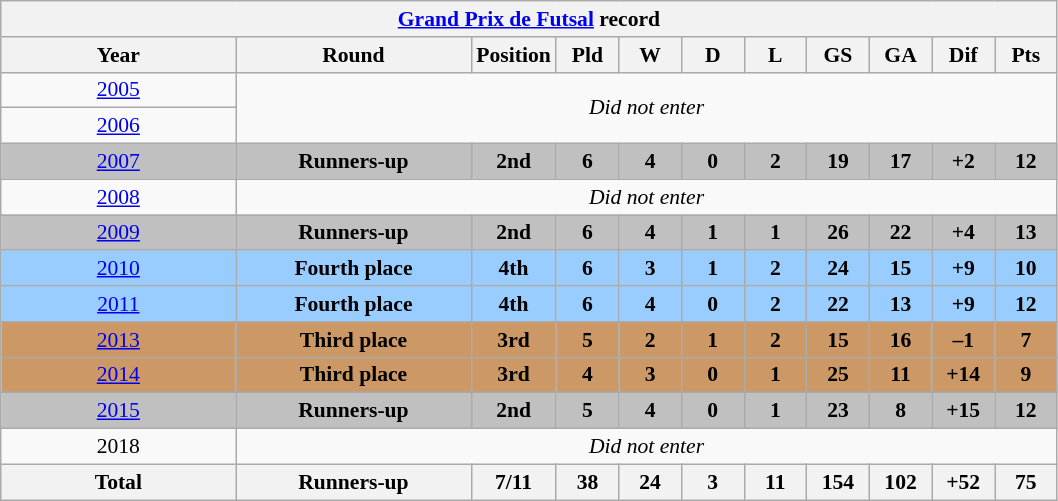<table class="wikitable" style="text-align: center;font-size:90%;">
<tr>
<th colspan=11><a href='#'>Grand Prix de Futsal</a> record</th>
</tr>
<tr>
<th width=150>Year</th>
<th width=150>Round</th>
<th width=50>Position</th>
<th width=35>Pld</th>
<th width=35>W</th>
<th width=35>D</th>
<th width=35>L</th>
<th width=35>GS</th>
<th width=35>GA</th>
<th width=35>Dif</th>
<th width=35>Pts</th>
</tr>
<tr>
<td> <a href='#'>2005</a></td>
<td colspan=10 rowspan=2><em>Did not enter</em></td>
</tr>
<tr>
<td> <a href='#'>2006</a></td>
</tr>
<tr bgcolor=silver>
<td> <a href='#'>2007</a></td>
<td><strong>Runners-up</strong></td>
<td><strong>2nd</strong></td>
<td><strong>6</strong></td>
<td><strong>4</strong></td>
<td><strong>0</strong></td>
<td><strong>2</strong></td>
<td><strong>19</strong></td>
<td><strong>17</strong></td>
<td><strong>+2</strong></td>
<td><strong>12</strong></td>
</tr>
<tr>
<td> <a href='#'>2008</a></td>
<td colspan=10><em>Did not enter</em></td>
</tr>
<tr bgcolor=silver>
<td> <a href='#'>2009</a></td>
<td><strong>Runners-up</strong></td>
<td><strong>2nd</strong></td>
<td><strong>6</strong></td>
<td><strong>4</strong></td>
<td><strong>1</strong></td>
<td><strong>1</strong></td>
<td><strong>26</strong></td>
<td><strong>22</strong></td>
<td><strong>+4</strong></td>
<td><strong>13</strong></td>
</tr>
<tr bgcolor=#9acdff>
<td> <a href='#'>2010</a></td>
<td><strong>Fourth place</strong></td>
<td><strong>4th</strong></td>
<td><strong>6</strong></td>
<td><strong>3</strong></td>
<td><strong>1</strong></td>
<td><strong>2</strong></td>
<td><strong>24</strong></td>
<td><strong>15</strong></td>
<td><strong>+9</strong></td>
<td><strong>10</strong></td>
</tr>
<tr bgcolor=#9acdff>
<td> <a href='#'>2011</a></td>
<td><strong>Fourth place</strong></td>
<td><strong>4th</strong></td>
<td><strong>6</strong></td>
<td><strong>4</strong></td>
<td><strong>0</strong></td>
<td><strong>2</strong></td>
<td><strong>22</strong></td>
<td><strong>13</strong></td>
<td><strong>+9</strong></td>
<td><strong>12</strong></td>
</tr>
<tr bgcolor="#cc9966">
<td> <a href='#'>2013</a></td>
<td><strong>Third place</strong></td>
<td><strong>3rd</strong></td>
<td><strong>5</strong></td>
<td><strong>2</strong></td>
<td><strong>1</strong></td>
<td><strong>2</strong></td>
<td><strong>15</strong></td>
<td><strong>16</strong></td>
<td><strong>–1</strong></td>
<td><strong>7</strong></td>
</tr>
<tr bgcolor="#cc9966">
<td> <a href='#'>2014</a></td>
<td><strong>Third place</strong></td>
<td><strong>3rd</strong></td>
<td><strong>4</strong></td>
<td><strong>3</strong></td>
<td><strong>0</strong></td>
<td><strong>1</strong></td>
<td><strong>25</strong></td>
<td><strong>11</strong></td>
<td><strong>+14</strong></td>
<td><strong>9</strong></td>
</tr>
<tr bgcolor=silver>
<td> <a href='#'>2015</a></td>
<td><strong>Runners-up</strong></td>
<td><strong>2nd</strong></td>
<td><strong>5</strong></td>
<td><strong>4</strong></td>
<td><strong>0</strong></td>
<td><strong>1</strong></td>
<td><strong>23</strong></td>
<td><strong>8</strong></td>
<td><strong>+15</strong></td>
<td><strong>12</strong></td>
</tr>
<tr>
<td> 2018</td>
<td colspan=10><em>Did not enter</em></td>
</tr>
<tr>
<th><strong>Total</strong></th>
<th>Runners-up</th>
<th>7/11</th>
<th>38</th>
<th>24</th>
<th>3</th>
<th>11</th>
<th>154</th>
<th>102</th>
<th>+52</th>
<th>75</th>
</tr>
</table>
